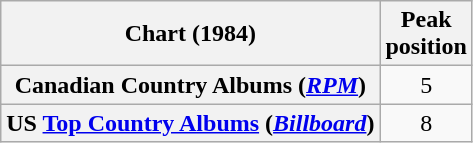<table class="wikitable sortable plainrowheaders" style="text-align:center">
<tr>
<th scope="col">Chart (1984)</th>
<th scope="col">Peak<br>position</th>
</tr>
<tr>
<th scope="row">Canadian Country Albums (<em><a href='#'>RPM</a></em>)</th>
<td>5</td>
</tr>
<tr>
<th scope="row">US <a href='#'>Top Country Albums</a> (<em><a href='#'>Billboard</a></em>)</th>
<td>8</td>
</tr>
</table>
